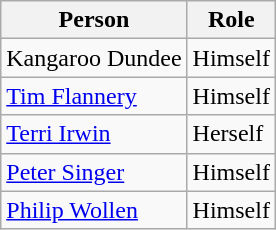<table class="wikitable">
<tr>
<th>Person</th>
<th>Role</th>
</tr>
<tr>
<td>Kangaroo Dundee</td>
<td>Himself</td>
</tr>
<tr>
<td><a href='#'>Tim Flannery</a></td>
<td>Himself</td>
</tr>
<tr>
<td><a href='#'>Terri Irwin</a></td>
<td>Herself</td>
</tr>
<tr>
<td><a href='#'>Peter Singer</a></td>
<td>Himself</td>
</tr>
<tr>
<td><a href='#'>Philip Wollen</a></td>
<td>Himself</td>
</tr>
</table>
